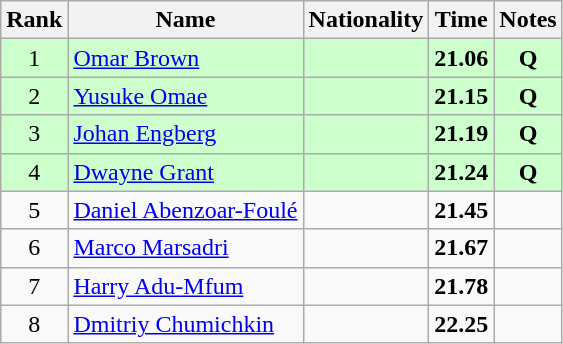<table class="wikitable sortable" style="text-align:center">
<tr>
<th>Rank</th>
<th>Name</th>
<th>Nationality</th>
<th>Time</th>
<th>Notes</th>
</tr>
<tr bgcolor=ccffcc>
<td>1</td>
<td align=left><a href='#'>Omar Brown</a></td>
<td align=left></td>
<td><strong>21.06</strong></td>
<td><strong>Q</strong></td>
</tr>
<tr bgcolor=ccffcc>
<td>2</td>
<td align=left><a href='#'>Yusuke Omae</a></td>
<td align=left></td>
<td><strong>21.15</strong></td>
<td><strong>Q</strong></td>
</tr>
<tr bgcolor=ccffcc>
<td>3</td>
<td align=left><a href='#'>Johan Engberg</a></td>
<td align=left></td>
<td><strong>21.19</strong></td>
<td><strong>Q</strong></td>
</tr>
<tr bgcolor=ccffcc>
<td>4</td>
<td align=left><a href='#'>Dwayne Grant</a></td>
<td align=left></td>
<td><strong>21.24</strong></td>
<td><strong>Q</strong></td>
</tr>
<tr>
<td>5</td>
<td align=left><a href='#'>Daniel Abenzoar-Foulé</a></td>
<td align=left></td>
<td><strong>21.45</strong></td>
<td></td>
</tr>
<tr>
<td>6</td>
<td align=left><a href='#'>Marco Marsadri</a></td>
<td align=left></td>
<td><strong>21.67</strong></td>
<td></td>
</tr>
<tr>
<td>7</td>
<td align=left><a href='#'>Harry Adu-Mfum</a></td>
<td align=left></td>
<td><strong>21.78</strong></td>
<td></td>
</tr>
<tr>
<td>8</td>
<td align=left><a href='#'>Dmitriy Chumichkin</a></td>
<td align=left></td>
<td><strong>22.25</strong></td>
<td></td>
</tr>
</table>
